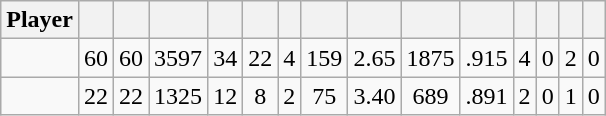<table class="wikitable sortable" style="text-align:center;">
<tr>
<th>Player</th>
<th></th>
<th></th>
<th></th>
<th></th>
<th></th>
<th></th>
<th></th>
<th></th>
<th></th>
<th></th>
<th></th>
<th></th>
<th></th>
<th></th>
</tr>
<tr>
<td></td>
<td>60</td>
<td>60</td>
<td>3597</td>
<td>34</td>
<td>22</td>
<td>4</td>
<td>159</td>
<td>2.65</td>
<td>1875</td>
<td>.915</td>
<td>4</td>
<td>0</td>
<td>2</td>
<td>0</td>
</tr>
<tr>
<td></td>
<td>22</td>
<td>22</td>
<td>1325</td>
<td>12</td>
<td>8</td>
<td>2</td>
<td>75</td>
<td>3.40</td>
<td>689</td>
<td>.891</td>
<td>2</td>
<td>0</td>
<td>1</td>
<td>0</td>
</tr>
</table>
